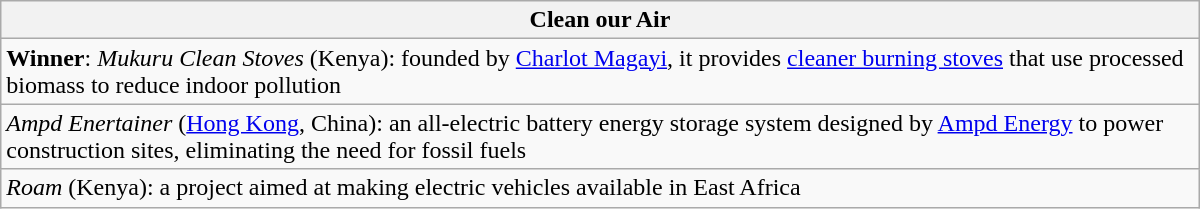<table class="wikitable" style="float:left; float:none;" width="800px">
<tr>
<th>Clean our Air</th>
</tr>
<tr>
<td><strong>Winner</strong>: <em>Mukuru Clean Stoves</em> (Kenya): founded by <a href='#'>Charlot Magayi</a>, it provides <a href='#'>cleaner burning stoves</a> that use processed biomass to reduce indoor pollution</td>
</tr>
<tr>
<td><em>Ampd Enertainer</em> (<a href='#'>Hong Kong</a>, China): an all-electric battery energy storage system designed by <a href='#'>Ampd Energy</a> to power construction sites, eliminating the need for fossil fuels</td>
</tr>
<tr>
<td><em>Roam</em> (Kenya): a project aimed at making electric vehicles available in East Africa</td>
</tr>
</table>
